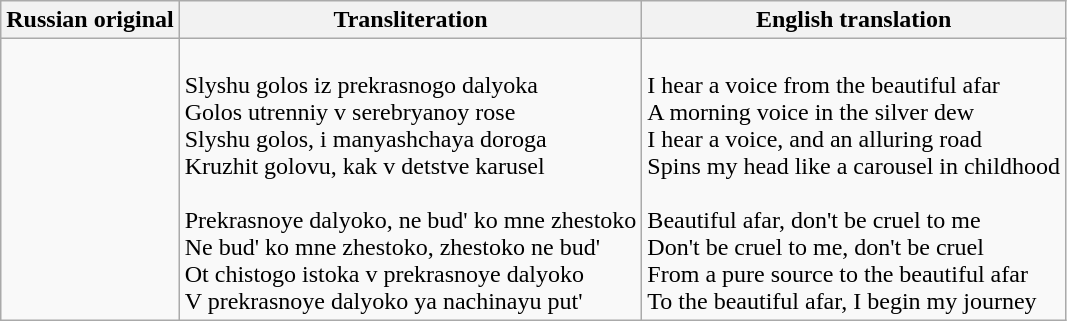<table class="wikitable">
<tr>
<th>Russian original</th>
<th>Transliteration</th>
<th>English translation</th>
</tr>
<tr style="white-space:nowrap;">
<td></td>
<td><br>Slyshu golos iz prekrasnogo dalyoka<br>
Golos utrenniy v serebryanoy rose<br>
Slyshu golos, i manyashchaya doroga<br>
Kruzhit golovu, kak v detstve karusel<br><br>Prekrasnoye dalyoko, ne bud' ko mne zhestoko<br>
Ne bud' ko mne zhestoko, zhestoko ne bud'<br>
Ot chistogo istoka v prekrasnoye dalyoko<br>
V prekrasnoye dalyoko ya nachinayu put'<br></td>
<td><br>I hear a voice from the beautiful afar<br>
A morning voice in the silver dew<br>
I hear a voice, and an alluring road<br>
Spins my head like a carousel in childhood<br><br>Beautiful afar, don't be cruel to me<br>
Don't be cruel to me, don't be cruel<br>
From a pure source to the beautiful afar<br>
To the beautiful afar, I begin my journey<br></td>
</tr>
</table>
